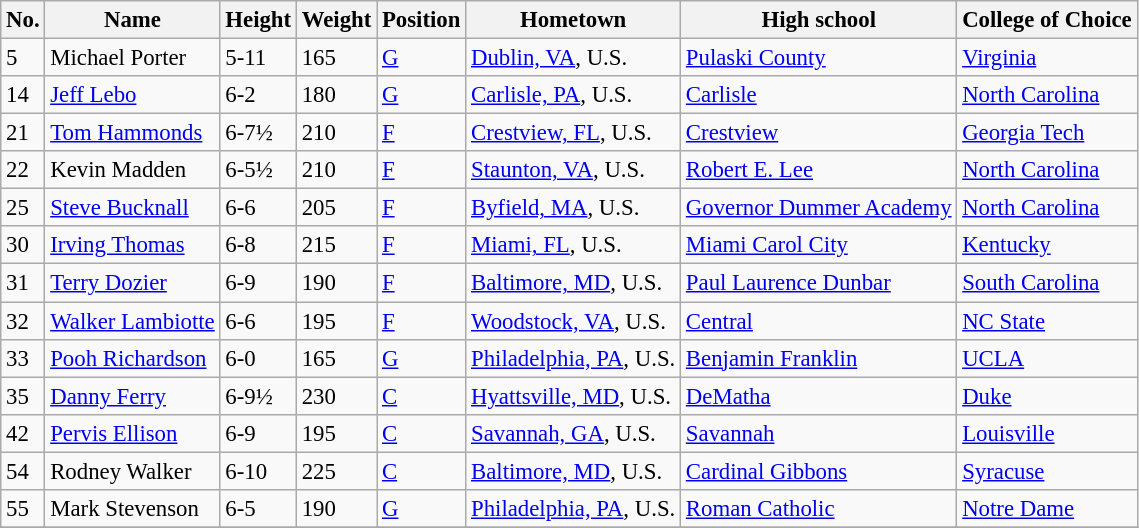<table class="wikitable sortable" style="font-size: 95%;">
<tr>
<th>No.</th>
<th>Name</th>
<th>Height</th>
<th>Weight</th>
<th>Position</th>
<th>Hometown</th>
<th>High school</th>
<th>College of Choice</th>
</tr>
<tr>
<td>5</td>
<td>Michael Porter</td>
<td>5-11</td>
<td>165</td>
<td><a href='#'>G</a></td>
<td><a href='#'>Dublin, VA</a>, U.S.</td>
<td><a href='#'>Pulaski County</a></td>
<td><a href='#'>Virginia</a></td>
</tr>
<tr>
<td>14</td>
<td><a href='#'>Jeff Lebo</a></td>
<td>6-2</td>
<td>180</td>
<td><a href='#'>G</a></td>
<td><a href='#'>Carlisle, PA</a>, U.S.</td>
<td><a href='#'>Carlisle</a></td>
<td><a href='#'>North Carolina</a></td>
</tr>
<tr>
<td>21</td>
<td><a href='#'>Tom Hammonds</a></td>
<td>6-7½</td>
<td>210</td>
<td><a href='#'>F</a></td>
<td><a href='#'>Crestview, FL</a>, U.S.</td>
<td><a href='#'>Crestview</a></td>
<td><a href='#'>Georgia Tech</a></td>
</tr>
<tr>
<td>22</td>
<td>Kevin Madden</td>
<td>6-5½</td>
<td>210</td>
<td><a href='#'>F</a></td>
<td><a href='#'>Staunton, VA</a>, U.S.</td>
<td><a href='#'>Robert E. Lee</a></td>
<td><a href='#'>North Carolina</a></td>
</tr>
<tr>
<td>25</td>
<td><a href='#'>Steve Bucknall</a></td>
<td>6-6</td>
<td>205</td>
<td><a href='#'>F</a></td>
<td><a href='#'>Byfield, MA</a>, U.S.</td>
<td><a href='#'>Governor Dummer Academy</a></td>
<td><a href='#'>North Carolina</a></td>
</tr>
<tr>
<td>30</td>
<td><a href='#'>Irving Thomas</a></td>
<td>6-8</td>
<td>215</td>
<td><a href='#'>F</a></td>
<td><a href='#'>Miami, FL</a>, U.S.</td>
<td><a href='#'>Miami Carol City</a></td>
<td><a href='#'>Kentucky</a></td>
</tr>
<tr>
<td>31</td>
<td><a href='#'>Terry Dozier</a></td>
<td>6-9</td>
<td>190</td>
<td><a href='#'>F</a></td>
<td><a href='#'>Baltimore, MD</a>, U.S.</td>
<td><a href='#'>Paul Laurence Dunbar</a></td>
<td><a href='#'>South Carolina</a></td>
</tr>
<tr>
<td>32</td>
<td><a href='#'>Walker Lambiotte</a></td>
<td>6-6</td>
<td>195</td>
<td><a href='#'>F</a></td>
<td><a href='#'>Woodstock, VA</a>, U.S.</td>
<td><a href='#'>Central</a></td>
<td><a href='#'>NC State</a></td>
</tr>
<tr>
<td>33</td>
<td><a href='#'>Pooh Richardson</a></td>
<td>6-0</td>
<td>165</td>
<td><a href='#'>G</a></td>
<td><a href='#'>Philadelphia, PA</a>, U.S.</td>
<td><a href='#'>Benjamin Franklin</a></td>
<td><a href='#'>UCLA</a></td>
</tr>
<tr>
<td>35</td>
<td><a href='#'>Danny Ferry</a></td>
<td>6-9½</td>
<td>230</td>
<td><a href='#'>C</a></td>
<td><a href='#'>Hyattsville, MD</a>, U.S.</td>
<td><a href='#'>DeMatha</a></td>
<td><a href='#'>Duke</a></td>
</tr>
<tr>
<td>42</td>
<td><a href='#'>Pervis Ellison</a></td>
<td>6-9</td>
<td>195</td>
<td><a href='#'>C</a></td>
<td><a href='#'>Savannah, GA</a>, U.S.</td>
<td><a href='#'>Savannah</a></td>
<td><a href='#'>Louisville</a></td>
</tr>
<tr>
<td>54</td>
<td>Rodney Walker</td>
<td>6-10</td>
<td>225</td>
<td><a href='#'>C</a></td>
<td><a href='#'>Baltimore, MD</a>, U.S.</td>
<td><a href='#'>Cardinal Gibbons</a></td>
<td><a href='#'>Syracuse</a></td>
</tr>
<tr>
<td>55</td>
<td>Mark Stevenson</td>
<td>6-5</td>
<td>190</td>
<td><a href='#'>G</a></td>
<td><a href='#'>Philadelphia, PA</a>, U.S.</td>
<td><a href='#'>Roman Catholic</a></td>
<td><a href='#'>Notre Dame</a></td>
</tr>
<tr>
</tr>
</table>
